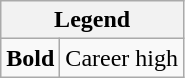<table class="wikitable mw-collapsible mw-collapsed">
<tr>
<th colspan="2">Legend</th>
</tr>
<tr>
<td><strong>Bold</strong></td>
<td>Career high</td>
</tr>
</table>
